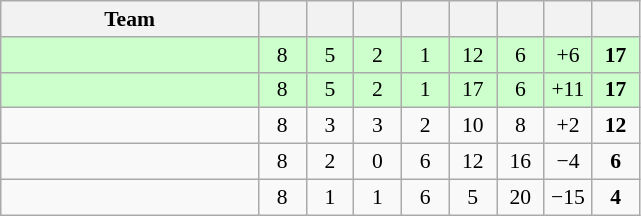<table class="wikitable" style="text-align: center; font-size: 90%;">
<tr>
<th width=165>Team</th>
<th width=25></th>
<th width=25></th>
<th width=25></th>
<th width=25></th>
<th width=25></th>
<th width=25></th>
<th width=25></th>
<th width=25></th>
</tr>
<tr style="background:#cfc;">
<td align=left></td>
<td>8</td>
<td>5</td>
<td>2</td>
<td>1</td>
<td>12</td>
<td>6</td>
<td>+6</td>
<td><strong>17</strong></td>
</tr>
<tr style="background:#cfc;">
<td align=left></td>
<td>8</td>
<td>5</td>
<td>2</td>
<td>1</td>
<td>17</td>
<td>6</td>
<td>+11</td>
<td><strong>17</strong></td>
</tr>
<tr>
<td align=left></td>
<td>8</td>
<td>3</td>
<td>3</td>
<td>2</td>
<td>10</td>
<td>8</td>
<td>+2</td>
<td><strong>12</strong></td>
</tr>
<tr>
<td align=left></td>
<td>8</td>
<td>2</td>
<td>0</td>
<td>6</td>
<td>12</td>
<td>16</td>
<td>−4</td>
<td><strong>6</strong></td>
</tr>
<tr>
<td align=left></td>
<td>8</td>
<td>1</td>
<td>1</td>
<td>6</td>
<td>5</td>
<td>20</td>
<td>−15</td>
<td><strong>4</strong></td>
</tr>
</table>
